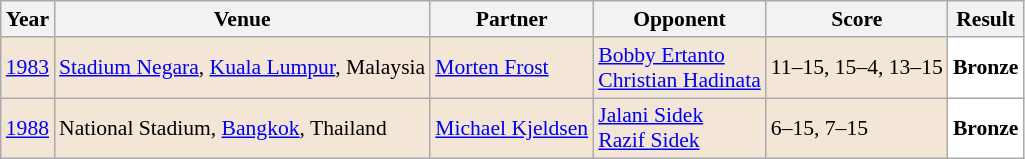<table class="sortable wikitable" style="font-size: 90%;">
<tr>
<th>Year</th>
<th>Venue</th>
<th>Partner</th>
<th>Opponent</th>
<th>Score</th>
<th>Result</th>
</tr>
<tr style="background:#F3E6D7">
<td align="center"><a href='#'>1983</a></td>
<td align="left"><a href='#'>Stadium Negara</a>, <a href='#'>Kuala Lumpur</a>, Malaysia</td>
<td align="left"> <a href='#'>Morten Frost</a></td>
<td align="left"> <a href='#'>Bobby Ertanto</a><br> <a href='#'>Christian Hadinata</a></td>
<td align="left">11–15, 15–4, 13–15</td>
<td style="text-align:left; background:white"> <strong>Bronze</strong></td>
</tr>
<tr style="background:#F3E6D7">
<td align="center"><a href='#'>1988</a></td>
<td align="left">National Stadium, <a href='#'>Bangkok</a>, Thailand</td>
<td align="left"> <a href='#'>Michael Kjeldsen</a></td>
<td align="left"> <a href='#'>Jalani Sidek</a><br> <a href='#'>Razif Sidek</a></td>
<td align="left">6–15, 7–15</td>
<td style="text-align:left; background:white"> <strong>Bronze</strong></td>
</tr>
</table>
